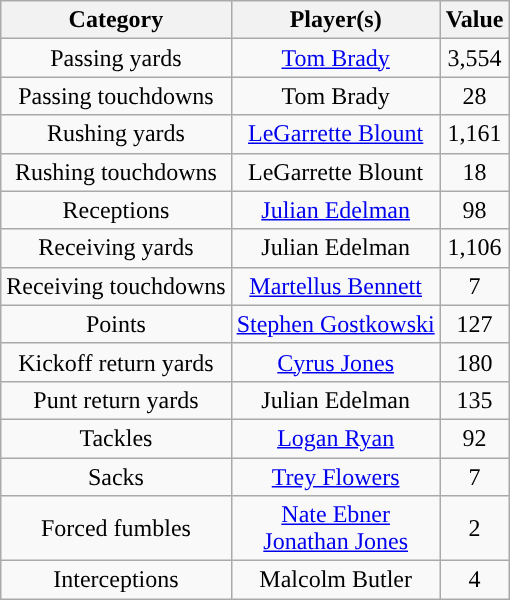<table class="wikitable" style="text-align:center">
<tr>
<th>Category</th>
<th>Player(s)</th>
<th>Value</th>
</tr>
<tr>
<td>Passing yards</td>
<td><a href='#'>Tom Brady</a></td>
<td>3,554</td>
</tr>
<tr>
<td>Passing touchdowns</td>
<td>Tom Brady</td>
<td>28</td>
</tr>
<tr>
<td>Rushing yards</td>
<td><a href='#'>LeGarrette Blount</a></td>
<td>1,161</td>
</tr>
<tr>
<td>Rushing touchdowns</td>
<td>LeGarrette Blount</td>
<td>18</td>
</tr>
<tr>
<td>Receptions</td>
<td><a href='#'>Julian Edelman</a></td>
<td>98</td>
</tr>
<tr>
<td>Receiving yards</td>
<td>Julian Edelman</td>
<td>1,106</td>
</tr>
<tr>
<td>Receiving touchdowns</td>
<td><a href='#'>Martellus Bennett</a></td>
<td>7</td>
</tr>
<tr>
<td>Points</td>
<td><a href='#'>Stephen Gostkowski</a></td>
<td>127</td>
</tr>
<tr>
<td>Kickoff return yards</td>
<td><a href='#'>Cyrus Jones</a></td>
<td>180</td>
</tr>
<tr>
<td>Punt return yards</td>
<td>Julian Edelman</td>
<td>135</td>
</tr>
<tr>
<td>Tackles</td>
<td><a href='#'>Logan Ryan</a></td>
<td>92</td>
</tr>
<tr>
<td>Sacks</td>
<td><a href='#'>Trey Flowers</a></td>
<td>7</td>
</tr>
<tr>
<td>Forced fumbles</td>
<td><a href='#'>Nate Ebner</a><br><a href='#'>Jonathan Jones</a></td>
<td>2</td>
</tr>
<tr>
<td>Interceptions</td>
<td>Malcolm Butler</td>
<td>4</td>
</tr>
</table>
